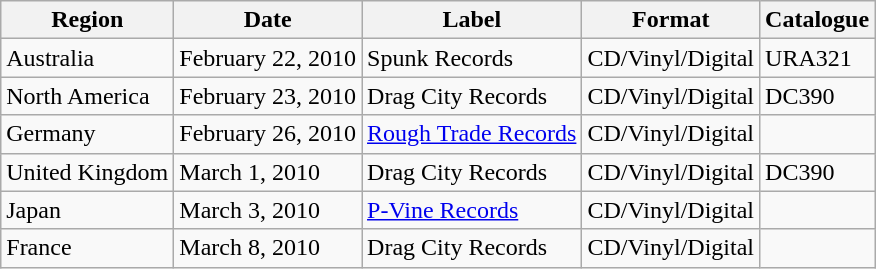<table class="wikitable">
<tr>
<th>Region</th>
<th>Date</th>
<th>Label</th>
<th>Format</th>
<th>Catalogue</th>
</tr>
<tr>
<td>Australia</td>
<td>February 22, 2010</td>
<td>Spunk Records</td>
<td>CD/Vinyl/Digital</td>
<td>URA321</td>
</tr>
<tr>
<td>North America</td>
<td>February 23, 2010</td>
<td>Drag City Records</td>
<td>CD/Vinyl/Digital</td>
<td>DC390</td>
</tr>
<tr>
<td>Germany</td>
<td>February 26, 2010</td>
<td><a href='#'>Rough Trade Records</a></td>
<td>CD/Vinyl/Digital</td>
<td></td>
</tr>
<tr>
<td>United Kingdom</td>
<td>March 1, 2010</td>
<td>Drag City Records</td>
<td>CD/Vinyl/Digital</td>
<td>DC390</td>
</tr>
<tr>
<td>Japan</td>
<td>March 3, 2010</td>
<td><a href='#'>P-Vine Records</a></td>
<td>CD/Vinyl/Digital</td>
<td></td>
</tr>
<tr>
<td>France</td>
<td>March 8, 2010</td>
<td>Drag City Records</td>
<td>CD/Vinyl/Digital</td>
<td></td>
</tr>
</table>
